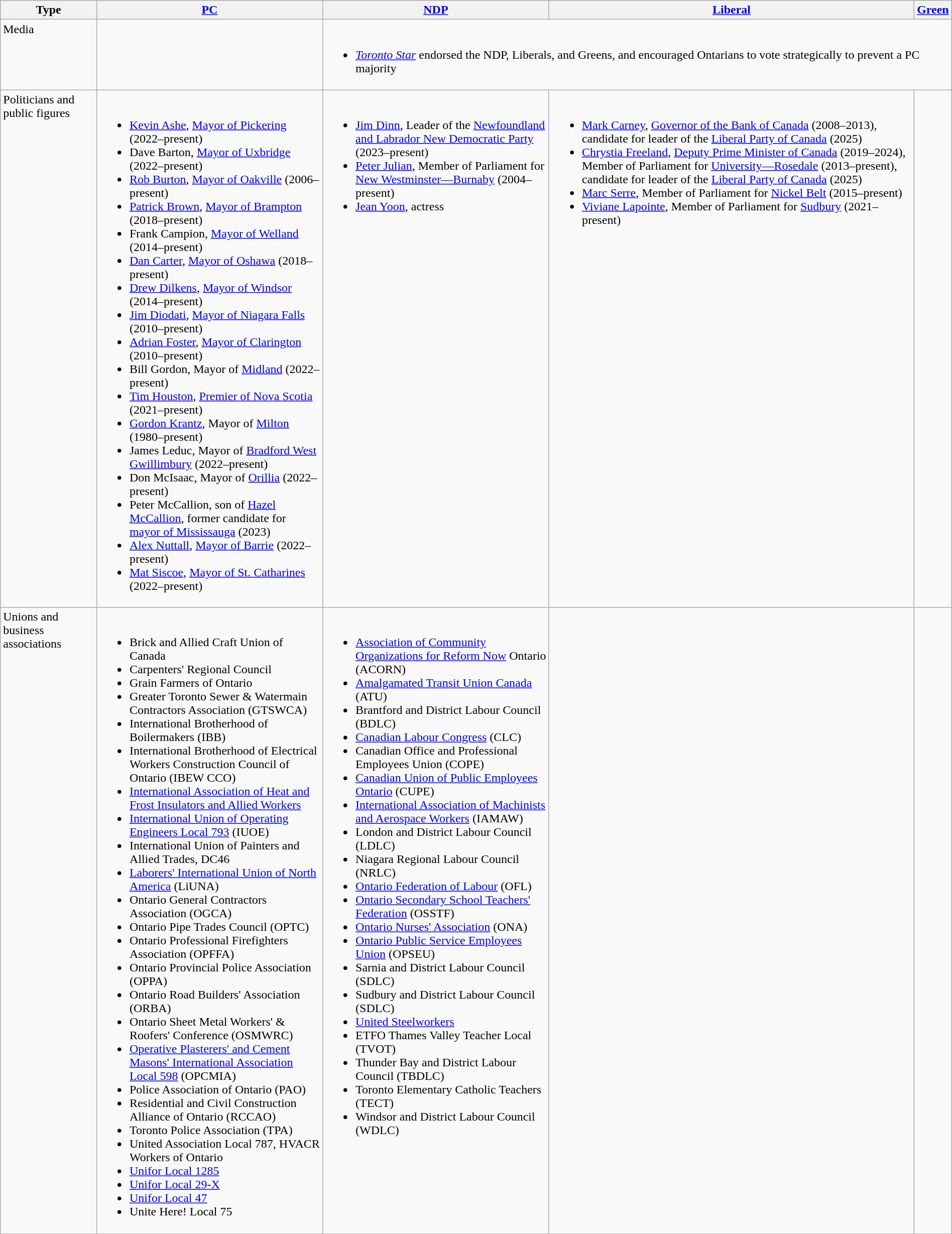<table class="wikitable mw-collapsible mw-collapsed" style="width:100%;">
<tr>
<th>Type</th>
<th><a href='#'>PC</a></th>
<th><a href='#'>NDP</a></th>
<th><a href='#'>Liberal</a></th>
<th><a href='#'>Green</a></th>
</tr>
<tr style="vertical-align: top;">
<td>Media</td>
<td></td>
<td colspan="3"><br><ul><li><em><a href='#'>Toronto Star</a></em> endorsed the NDP, Liberals, and Greens, and encouraged Ontarians to vote strategically to prevent a PC majority</li></ul></td>
</tr>
<tr style="vertical-align: top;">
<td>Politicians and public figures</td>
<td><br><ul><li><a href='#'>Kevin Ashe</a>, <a href='#'>Mayor of Pickering</a> (2022–present)</li><li>Dave Barton, <a href='#'>Mayor of Uxbridge</a> (2022–present)</li><li><a href='#'>Rob Burton</a>, <a href='#'>Mayor of Oakville</a> (2006–present)</li><li><a href='#'>Patrick Brown</a>, <a href='#'>Mayor of Brampton</a> (2018–present)</li><li>Frank Campion, <a href='#'>Mayor of Welland</a> (2014–present)</li><li><a href='#'>Dan Carter</a>, <a href='#'>Mayor of Oshawa</a> (2018–present)</li><li><a href='#'>Drew Dilkens</a>, <a href='#'>Mayor of Windsor</a> (2014–present)</li><li><a href='#'>Jim Diodati</a>, <a href='#'>Mayor of Niagara Falls</a> (2010–present)</li><li><a href='#'>Adrian Foster</a>, <a href='#'>Mayor of Clarington</a> (2010–present)</li><li>Bill Gordon, Mayor of <a href='#'>Midland</a> (2022–present)</li><li><a href='#'>Tim Houston</a>, <a href='#'>Premier of Nova Scotia</a> (2021–present)</li><li><a href='#'>Gordon Krantz</a>, Mayor of <a href='#'>Milton</a> (1980–present)</li><li>James Leduc, Mayor of <a href='#'>Bradford West Gwillimbury</a> (2022–present)</li><li>Don McIsaac, Mayor of <a href='#'>Orillia</a> (2022–present)</li><li>Peter McCallion, son of <a href='#'>Hazel McCallion</a>, former candidate for <a href='#'>mayor of Mississauga</a> (2023)</li><li><a href='#'>Alex Nuttall</a>, <a href='#'>Mayor of Barrie</a> (2022–present)</li><li><a href='#'>Mat Siscoe</a>, <a href='#'>Mayor of St. Catharines</a> (2022–present)</li></ul></td>
<td><br><ul><li><a href='#'>Jim Dinn</a>, Leader of the <a href='#'>Newfoundland and Labrador New Democratic Party</a> (2023–present)</li><li><a href='#'>Peter Julian</a>, Member of Parliament for <a href='#'>New Westminster—Burnaby</a> (2004–present)</li><li><a href='#'>Jean Yoon</a>, actress</li></ul></td>
<td><br><ul><li><a href='#'>Mark Carney</a>, <a href='#'>Governor of the Bank of Canada</a> (2008–2013), candidate for leader of the <a href='#'>Liberal Party of Canada</a> (2025)</li><li><a href='#'>Chrystia Freeland</a>, <a href='#'>Deputy Prime Minister of Canada</a> (2019–2024), Member of Parliament for <a href='#'>University—Rosedale</a> (2013–present), candidate for leader of the <a href='#'>Liberal Party of Canada</a> (2025)</li><li><a href='#'>Marc Serre</a>, Member of Parliament for <a href='#'>Nickel Belt</a> (2015–present)</li><li><a href='#'>Viviane Lapointe</a>, Member of Parliament for <a href='#'>Sudbury</a> (2021–present)</li></ul></td>
<td></td>
</tr>
<tr style="vertical-align: top;">
<td>Unions and business associations</td>
<td><br><ul><li>Brick and Allied Craft Union of Canada</li><li>Carpenters' Regional Council</li><li>Grain Farmers of Ontario</li><li>Greater Toronto Sewer & Watermain Contractors Association (GTSWCA)</li><li>International Brotherhood of Boilermakers (IBB)</li><li>International Brotherhood of Electrical Workers Construction Council of Ontario (IBEW CCO)</li><li><a href='#'>International Association of Heat and Frost Insulators and Allied Workers</a></li><li><a href='#'>International Union of Operating Engineers Local 793</a> (IUOE)</li><li>International Union of Painters and Allied Trades, DC46</li><li><a href='#'>Laborers' International Union of North America</a> (LiUNA)</li><li>Ontario General Contractors Association (OGCA)</li><li>Ontario Pipe Trades Council (OPTC)</li><li>Ontario Professional Firefighters Association (OPFFA)</li><li>Ontario Provincial Police Association (OPPA)</li><li>Ontario Road Builders' Association (ORBA)</li><li>Ontario Sheet Metal Workers' & Roofers' Conference (OSMWRC)</li><li><a href='#'>Operative Plasterers' and Cement Masons' International Association Local 598</a> (OPCMIA)</li><li>Police Association of Ontario (PAO)</li><li>Residential and Civil Construction Alliance of Ontario (RCCAO)</li><li>Toronto Police Association (TPA)</li><li>United Association Local 787, HVACR Workers of Ontario</li><li><a href='#'>Unifor Local 1285</a></li><li><a href='#'>Unifor Local 29-X</a></li><li><a href='#'>Unifor Local 47</a></li><li>Unite Here! Local 75</li></ul></td>
<td><br><ul><li><a href='#'>Association of Community Organizations for Reform Now</a> Ontario (ACORN)</li><li><a href='#'>Amalgamated Transit Union Canada</a> (ATU)</li><li>Brantford and District Labour Council (BDLC)</li><li><a href='#'>Canadian Labour Congress</a> (CLC)</li><li>Canadian Office and Professional Employees Union (COPE)</li><li><a href='#'>Canadian Union of Public Employees Ontario</a> (CUPE)</li><li><a href='#'>International Association of Machinists and Aerospace Workers</a> (IAMAW)</li><li>London and District Labour Council (LDLC)</li><li>Niagara Regional Labour Council (NRLC)</li><li><a href='#'>Ontario Federation of Labour</a> (OFL)</li><li><a href='#'>Ontario Secondary School Teachers' Federation</a> (OSSTF)</li><li><a href='#'>Ontario Nurses' Association</a> (ONA)</li><li><a href='#'>Ontario Public Service Employees Union</a> (OPSEU)</li><li>Sarnia and District Labour Council (SDLC)</li><li>Sudbury and District Labour Council (SDLC)</li><li><a href='#'>United Steelworkers</a></li><li>ETFO Thames Valley Teacher Local (TVOT)</li><li>Thunder Bay and District Labour Council (TBDLC)</li><li>Toronto Elementary Catholic Teachers (TECT)</li><li>Windsor and District Labour Council (WDLC)</li></ul></td>
<td></td>
<td></td>
</tr>
</table>
